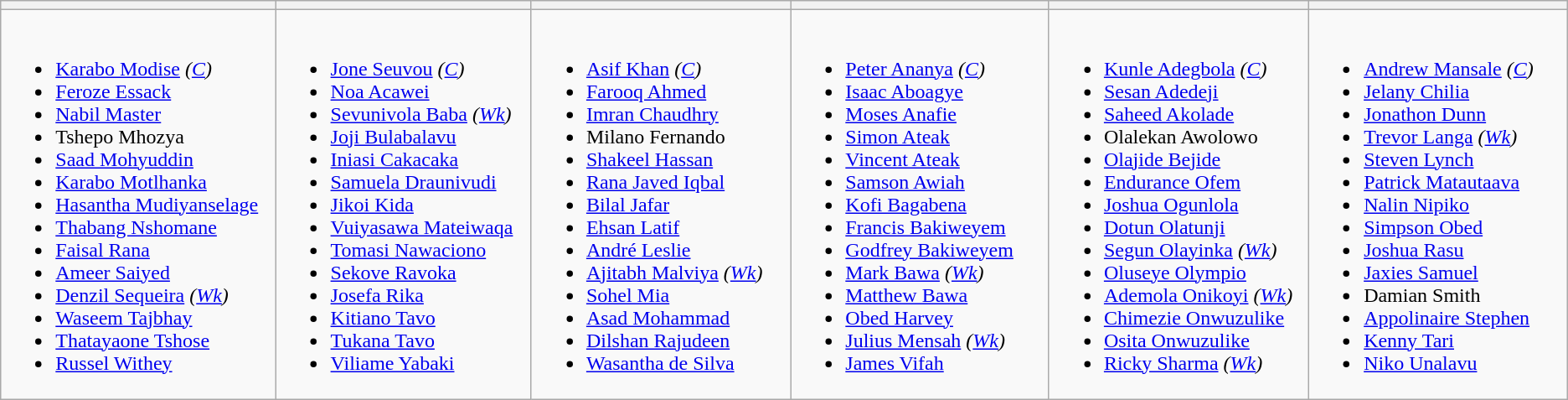<table class="wikitable">
<tr>
<th width=330></th>
<th width=330></th>
<th width=330></th>
<th width=330></th>
<th width=330></th>
<th width=330></th>
</tr>
<tr>
<td valign=top><br><ul><li><a href='#'>Karabo Modise</a> <em>(<a href='#'>C</a>)</em></li><li><a href='#'>Feroze Essack</a></li><li><a href='#'>Nabil Master</a></li><li>Tshepo Mhozya</li><li><a href='#'>Saad Mohyuddin</a></li><li><a href='#'>Karabo Motlhanka</a></li><li><a href='#'>Hasantha Mudiyanselage</a></li><li><a href='#'>Thabang Nshomane</a></li><li><a href='#'>Faisal Rana</a></li><li><a href='#'>Ameer Saiyed</a></li><li><a href='#'>Denzil Sequeira</a> <em>(<a href='#'>Wk</a>)</em></li><li><a href='#'>Waseem Tajbhay</a></li><li><a href='#'>Thatayaone Tshose</a></li><li><a href='#'>Russel Withey</a></li></ul></td>
<td valign=top><br><ul><li><a href='#'>Jone Seuvou</a> <em>(<a href='#'>C</a>)</em></li><li><a href='#'>Noa Acawei</a></li><li><a href='#'>Sevunivola Baba</a> <em>(<a href='#'>Wk</a>)</em></li><li><a href='#'>Joji Bulabalavu</a></li><li><a href='#'>Iniasi Cakacaka</a></li><li><a href='#'>Samuela Draunivudi</a></li><li><a href='#'>Jikoi Kida</a></li><li><a href='#'>Vuiyasawa Mateiwaqa</a></li><li><a href='#'>Tomasi Nawaciono</a></li><li><a href='#'>Sekove Ravoka</a></li><li><a href='#'>Josefa Rika</a></li><li><a href='#'>Kitiano Tavo</a></li><li><a href='#'>Tukana Tavo</a></li><li><a href='#'>Viliame Yabaki</a></li></ul></td>
<td valign=top><br><ul><li><a href='#'>Asif Khan</a> <em>(<a href='#'>C</a>)</em></li><li><a href='#'>Farooq Ahmed</a></li><li><a href='#'>Imran Chaudhry</a></li><li>Milano Fernando</li><li><a href='#'>Shakeel Hassan</a></li><li><a href='#'>Rana Javed Iqbal</a></li><li><a href='#'>Bilal Jafar</a></li><li><a href='#'>Ehsan Latif</a></li><li><a href='#'>André Leslie</a></li><li><a href='#'>Ajitabh Malviya</a> <em>(<a href='#'>Wk</a>)</em></li><li><a href='#'>Sohel Mia</a></li><li><a href='#'>Asad Mohammad</a></li><li><a href='#'>Dilshan Rajudeen</a></li><li><a href='#'>Wasantha de Silva</a></li></ul></td>
<td valign=top><br><ul><li><a href='#'>Peter Ananya</a> <em>(<a href='#'>C</a>)</em></li><li><a href='#'>Isaac Aboagye</a></li><li><a href='#'>Moses Anafie</a></li><li><a href='#'>Simon Ateak</a></li><li><a href='#'>Vincent Ateak</a></li><li><a href='#'>Samson Awiah</a></li><li><a href='#'>Kofi Bagabena</a></li><li><a href='#'>Francis Bakiweyem</a></li><li><a href='#'>Godfrey Bakiweyem</a></li><li><a href='#'>Mark Bawa</a> <em>(<a href='#'>Wk</a>)</em></li><li><a href='#'>Matthew Bawa</a></li><li><a href='#'>Obed Harvey</a></li><li><a href='#'>Julius Mensah</a> <em>(<a href='#'>Wk</a>)</em></li><li><a href='#'>James Vifah</a></li></ul></td>
<td valign=top><br><ul><li><a href='#'>Kunle Adegbola</a> <em>(<a href='#'>C</a>)</em></li><li><a href='#'>Sesan Adedeji</a></li><li><a href='#'>Saheed Akolade</a></li><li>Olalekan Awolowo</li><li><a href='#'>Olajide Bejide</a></li><li><a href='#'>Endurance Ofem</a></li><li><a href='#'>Joshua Ogunlola</a></li><li><a href='#'>Dotun Olatunji</a></li><li><a href='#'>Segun Olayinka</a> <em>(<a href='#'>Wk</a>)</em></li><li><a href='#'>Oluseye Olympio</a></li><li><a href='#'>Ademola Onikoyi</a> <em>(<a href='#'>Wk</a>)</em></li><li><a href='#'>Chimezie Onwuzulike</a></li><li><a href='#'>Osita Onwuzulike</a></li><li><a href='#'>Ricky Sharma</a> <em>(<a href='#'>Wk</a>)</em></li></ul></td>
<td valign=top><br><ul><li><a href='#'>Andrew Mansale</a> <em>(<a href='#'>C</a>)</em></li><li><a href='#'>Jelany Chilia</a></li><li><a href='#'>Jonathon Dunn</a></li><li><a href='#'>Trevor Langa</a> <em>(<a href='#'>Wk</a>)</em></li><li><a href='#'>Steven Lynch</a></li><li><a href='#'>Patrick Matautaava</a></li><li><a href='#'>Nalin Nipiko</a></li><li><a href='#'>Simpson Obed</a></li><li><a href='#'>Joshua Rasu</a></li><li><a href='#'>Jaxies Samuel</a></li><li>Damian Smith</li><li><a href='#'>Appolinaire Stephen</a></li><li><a href='#'>Kenny Tari</a></li><li><a href='#'>Niko Unalavu</a></li></ul></td>
</tr>
</table>
